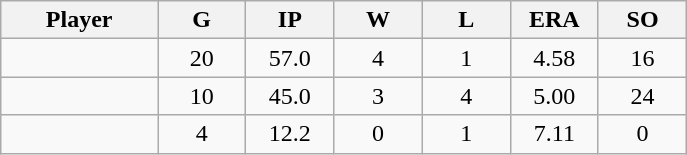<table class="wikitable sortable">
<tr>
<th bgcolor="#DDDDFF" width="16%">Player</th>
<th bgcolor="#DDDDFF" width="9%">G</th>
<th bgcolor="#DDDDFF" width="9%">IP</th>
<th bgcolor="#DDDDFF" width="9%">W</th>
<th bgcolor="#DDDDFF" width="9%">L</th>
<th bgcolor="#DDDDFF" width="9%">ERA</th>
<th bgcolor="#DDDDFF" width="9%">SO</th>
</tr>
<tr align="center">
<td></td>
<td>20</td>
<td>57.0</td>
<td>4</td>
<td>1</td>
<td>4.58</td>
<td>16</td>
</tr>
<tr align="center">
<td></td>
<td>10</td>
<td>45.0</td>
<td>3</td>
<td>4</td>
<td>5.00</td>
<td>24</td>
</tr>
<tr align="center">
<td></td>
<td>4</td>
<td>12.2</td>
<td>0</td>
<td>1</td>
<td>7.11</td>
<td>0</td>
</tr>
</table>
